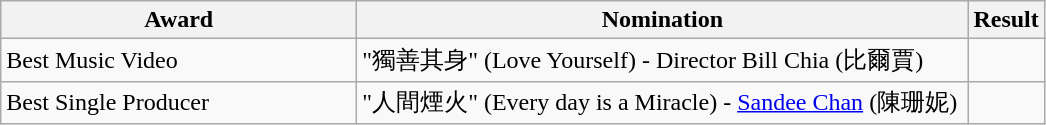<table class="wikitable">
<tr>
<th width="230">Award</th>
<th width="400">Nomination</th>
<th>Result</th>
</tr>
<tr>
<td>Best Music Video</td>
<td>"獨善其身" (Love Yourself) - Director Bill Chia (比爾賈)</td>
<td></td>
</tr>
<tr>
<td>Best Single Producer</td>
<td>"人間煙火" (Every day is a Miracle) - <a href='#'>Sandee Chan</a> (陳珊妮)</td>
<td></td>
</tr>
</table>
